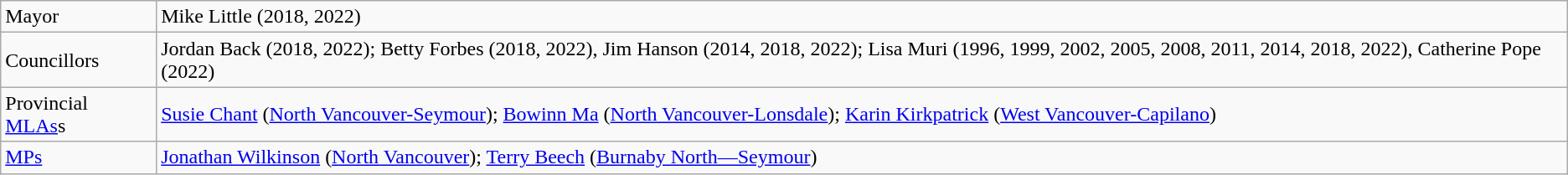<table class="wikitable">
<tr>
<td>Mayor</td>
<td>Mike Little (2018, 2022)</td>
</tr>
<tr>
<td>Councillors</td>
<td>Jordan Back (2018, 2022); Betty Forbes (2018, 2022), Jim Hanson (2014, 2018, 2022); Lisa Muri (1996, 1999, 2002, 2005, 2008, 2011, 2014, 2018, 2022), Catherine Pope (2022)</td>
</tr>
<tr>
<td>Provincial <a href='#'>MLAs</a>s</td>
<td><a href='#'>Susie Chant</a> (<a href='#'>North Vancouver-Seymour</a>); <a href='#'>Bowinn Ma</a> (<a href='#'>North Vancouver-Lonsdale</a>); <a href='#'>Karin Kirkpatrick</a> (<a href='#'>West Vancouver-Capilano</a>)</td>
</tr>
<tr>
<td><a href='#'>MPs</a></td>
<td><a href='#'>Jonathan Wilkinson</a> (<a href='#'>North Vancouver</a>); <a href='#'>Terry Beech</a> (<a href='#'>Burnaby North—Seymour</a>)</td>
</tr>
</table>
